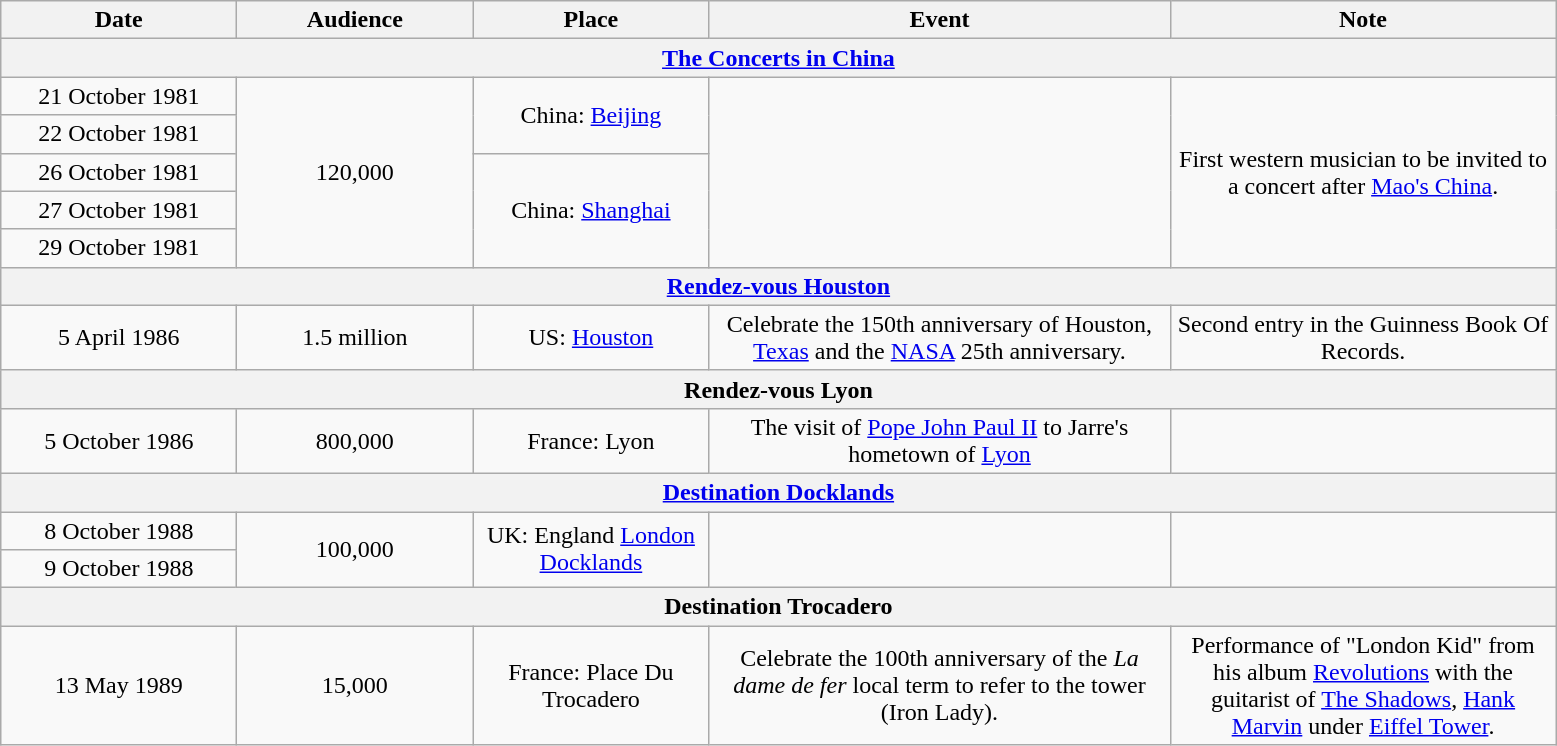<table class="wikitable" style="text-align:center;">
<tr>
<th style="width:150px;" style="background-color:#C4C5C5;">Date</th>
<th style="width:150px;" style="background-color:#C4C5C5;">Audience</th>
<th style="width:150px;" style="background-color:#C4C5C5;">Place</th>
<th style="width:300px;" style="background-color:#C4C5C5;">Event</th>
<th style="width:250px;" style="background-color:#C4C5C5;">Note</th>
</tr>
<tr>
<th colspan=5><a href='#'>The Concerts in China</a></th>
</tr>
<tr>
<td>21 October 1981</td>
<td rowspan=5>120,000</td>
<td rowspan=2>China: <a href='#'>Beijing</a></td>
<td rowspan=5></td>
<td rowspan=5>First western musician to be invited to a concert after <a href='#'>Mao's China</a>.</td>
</tr>
<tr>
<td>22 October 1981</td>
</tr>
<tr>
<td>26 October 1981</td>
<td rowspan=3>China: <a href='#'>Shanghai</a></td>
</tr>
<tr>
<td>27 October 1981</td>
</tr>
<tr>
<td>29 October 1981</td>
</tr>
<tr>
<th colspan=5><a href='#'>Rendez-vous Houston</a></th>
</tr>
<tr>
<td>5 April 1986</td>
<td>1.5 million</td>
<td>US: <a href='#'>Houston</a></td>
<td>Celebrate the 150th anniversary of Houston, <a href='#'>Texas</a> and the <a href='#'>NASA</a> 25th anniversary.</td>
<td>Second entry in the Guinness Book Of Records.</td>
</tr>
<tr>
<th colspan=5>Rendez-vous Lyon</th>
</tr>
<tr>
<td>5 October 1986</td>
<td>800,000</td>
<td>France: Lyon</td>
<td>The visit of <a href='#'>Pope John Paul II</a> to Jarre's hometown of <a href='#'>Lyon</a></td>
<td></td>
</tr>
<tr>
<th colspan=5><a href='#'>Destination Docklands</a></th>
</tr>
<tr>
<td>8 October 1988</td>
<td rowspan=2>100,000</td>
<td rowspan=2>UK: England <a href='#'>London Docklands</a></td>
<td rowspan=2></td>
<td rowspan=2></td>
</tr>
<tr>
<td>9 October 1988</td>
</tr>
<tr>
<th colspan=5>Destination Trocadero</th>
</tr>
<tr>
<td>13 May 1989</td>
<td>15,000</td>
<td>France: Place Du Trocadero</td>
<td>Celebrate the 100th anniversary of the <em>La dame de fer</em> local term to refer to the tower (Iron Lady).</td>
<td>Performance of "London Kid" from his album <a href='#'>Revolutions</a> with the guitarist of <a href='#'>The Shadows</a>, <a href='#'>Hank Marvin</a> under <a href='#'>Eiffel Tower</a>.</td>
</tr>
</table>
